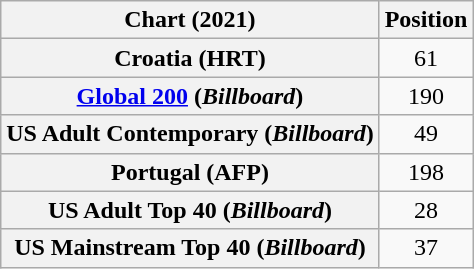<table class="wikitable sortable plainrowheaders" style="text-align:center">
<tr>
<th scope="col">Chart (2021)</th>
<th scope="col">Position</th>
</tr>
<tr>
<th scope="row">Croatia (HRT)</th>
<td>61</td>
</tr>
<tr>
<th scope="row"><a href='#'>Global 200</a> (<em>Billboard</em>)</th>
<td>190</td>
</tr>
<tr>
<th scope="row">US Adult Contemporary (<em>Billboard</em>)</th>
<td>49</td>
</tr>
<tr>
<th scope="row">Portugal (AFP)</th>
<td>198</td>
</tr>
<tr>
<th scope="row">US Adult Top 40 (<em>Billboard</em>)</th>
<td>28</td>
</tr>
<tr>
<th scope="row">US Mainstream Top 40 (<em>Billboard</em>)</th>
<td>37</td>
</tr>
</table>
